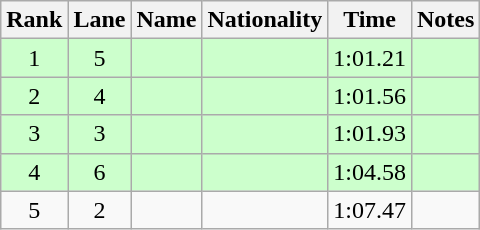<table class="wikitable sortable" style="text-align:center">
<tr>
<th>Rank</th>
<th>Lane</th>
<th>Name</th>
<th>Nationality</th>
<th>Time</th>
<th>Notes</th>
</tr>
<tr bgcolor=ccffcc>
<td>1</td>
<td>5</td>
<td align=left></td>
<td align=left></td>
<td>1:01.21</td>
<td><strong></strong></td>
</tr>
<tr bgcolor=ccffcc>
<td>2</td>
<td>4</td>
<td align=left></td>
<td align=left></td>
<td>1:01.56</td>
<td><strong></strong></td>
</tr>
<tr bgcolor=ccffcc>
<td>3</td>
<td>3</td>
<td align=left></td>
<td align=left></td>
<td>1:01.93</td>
<td><strong></strong></td>
</tr>
<tr bgcolor=ccffcc>
<td>4</td>
<td>6</td>
<td align=left></td>
<td align=left></td>
<td>1:04.58</td>
<td><strong></strong></td>
</tr>
<tr>
<td>5</td>
<td>2</td>
<td align=left></td>
<td align=left></td>
<td>1:07.47</td>
<td></td>
</tr>
</table>
